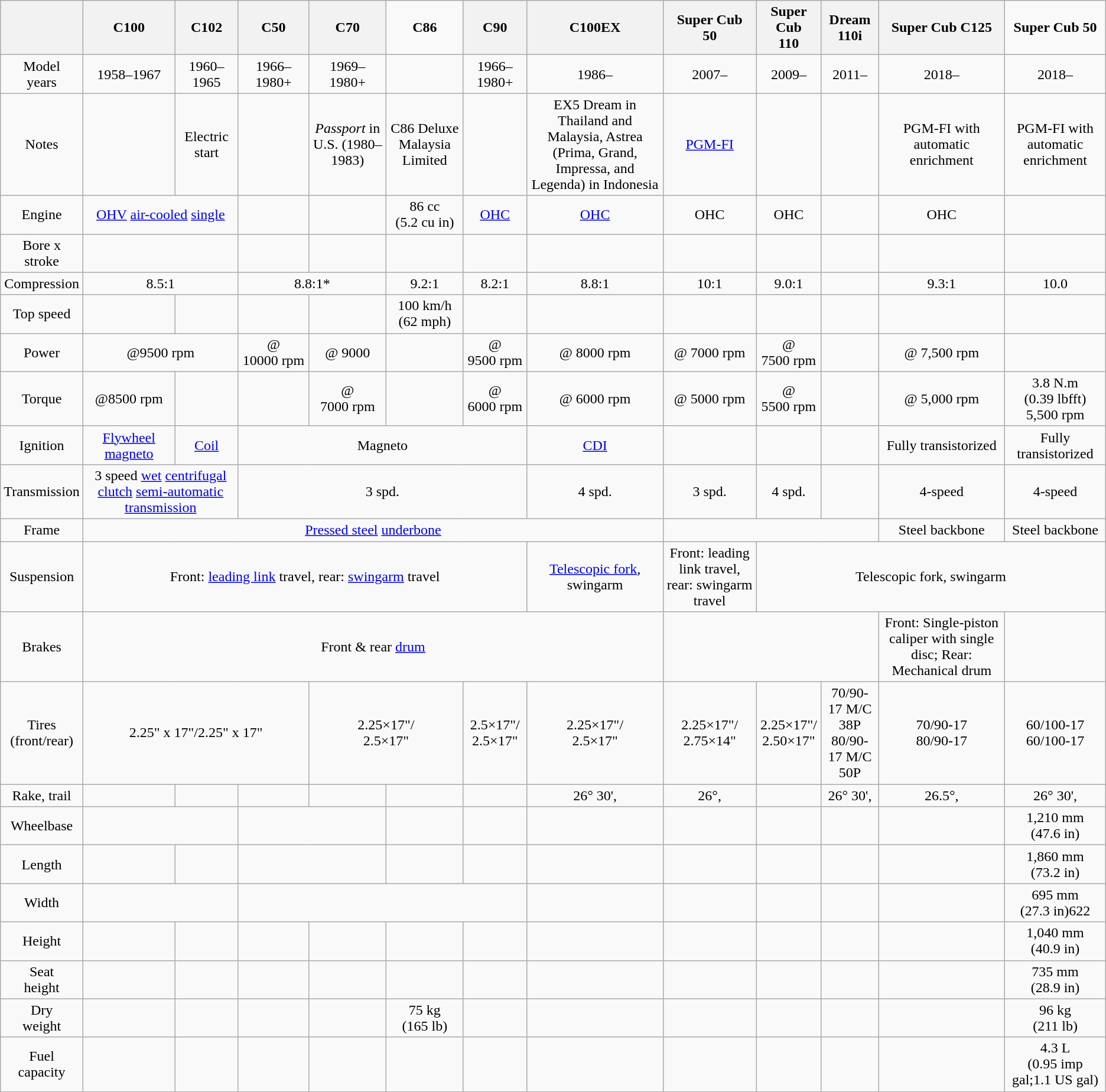<table class="wikitable" style="text-align: center">
<tr>
<th></th>
<th>C100</th>
<th>C102</th>
<th>C50</th>
<th>C70</th>
<td><strong>C86</strong></td>
<th>C90</th>
<th>C100EX</th>
<th>Super Cub<br>50</th>
<th>Super Cub<br>110</th>
<th>Dream<br>110i</th>
<th>Super Cub C125</th>
<td><strong>Super Cub 50</strong></td>
</tr>
<tr>
<td>Model<br>years</td>
<td>1958–1967</td>
<td>1960–1965</td>
<td>1966–1980+</td>
<td>1969–1980+</td>
<td></td>
<td>1966–1980+</td>
<td>1986–</td>
<td>2007–</td>
<td>2009–</td>
<td>2011–</td>
<td>2018–</td>
<td>2018–</td>
</tr>
<tr>
<td>Notes</td>
<td></td>
<td>Electric start</td>
<td></td>
<td><em>Passport</em> in U.S. (1980–1983)</td>
<td>C86 Deluxe Malaysia Limited</td>
<td></td>
<td>EX5 Dream in Thailand and Malaysia, Astrea (Prima, Grand, Impressa, and Legenda) in Indonesia</td>
<td><a href='#'>PGM-FI</a></td>
<td></td>
<td></td>
<td>PGM-FI with automatic enrichment</td>
<td>PGM-FI with automatic enrichment</td>
</tr>
<tr>
<td>Engine</td>
<td colspan="2"> <a href='#'>OHV</a> <a href='#'>air-cooled</a> <a href='#'>single</a></td>
<td></td>
<td></td>
<td>86 cc<br>(5.2 cu in)</td>
<td> <a href='#'>OHC</a></td>
<td> <a href='#'>OHC</a></td>
<td> OHC</td>
<td> OHC</td>
<td></td>
<td> OHC</td>
<td></td>
</tr>
<tr>
<td>Bore x stroke</td>
<td colspan="2"></td>
<td></td>
<td></td>
<td></td>
<td></td>
<td></td>
<td></td>
<td></td>
<td></td>
<td></td>
<td></td>
</tr>
<tr>
<td>Compression</td>
<td colspan="2">8.5:1</td>
<td colspan="2">8.8:1*</td>
<td>9.2:1</td>
<td>8.2:1</td>
<td>8.8:1</td>
<td>10:1</td>
<td>9.0:1</td>
<td></td>
<td>9.3:1</td>
<td>10.0</td>
</tr>
<tr>
<td>Top speed</td>
<td></td>
<td></td>
<td></td>
<td></td>
<td>100 km/h<br>(62 mph)</td>
<td></td>
<td></td>
<td></td>
<td></td>
<td></td>
<td></td>
<td></td>
</tr>
<tr>
<td>Power</td>
<td colspan="2"> @9500 rpm</td>
<td> @ 10000 rpm</td>
<td> @ 9000</td>
<td></td>
<td> @ 9500 rpm</td>
<td> @ 8000 rpm</td>
<td> @ 7000 rpm</td>
<td> @ 7500 rpm</td>
<td></td>
<td> @ 7,500 rpm</td>
<td></td>
</tr>
<tr>
<td>Torque</td>
<td> @8500 rpm</td>
<td></td>
<td></td>
<td> @ 7000 rpm</td>
<td></td>
<td> @ 6000 rpm</td>
<td> @ 6000 rpm</td>
<td> @ 5000 rpm</td>
<td> @ 5500 rpm</td>
<td></td>
<td> @ 5,000 rpm</td>
<td>3.8 N.m<br>(0.39 lbfft)<br>5,500 rpm</td>
</tr>
<tr>
<td>Ignition</td>
<td><a href='#'>Flywheel</a> <a href='#'>magneto</a></td>
<td><a href='#'>Coil</a></td>
<td colspan="4">Magneto</td>
<td><a href='#'>CDI</a></td>
<td></td>
<td></td>
<td></td>
<td>Fully transistorized</td>
<td>Fully transistorized</td>
</tr>
<tr>
<td>Transmission</td>
<td colspan="2">3 speed <a href='#'>wet</a> <a href='#'>centrifugal clutch</a> <a href='#'>semi-automatic transmission</a></td>
<td colspan="4">3 spd.</td>
<td>4 spd.</td>
<td>3 spd.</td>
<td>4 spd.</td>
<td></td>
<td>4-speed</td>
<td>4-speed</td>
</tr>
<tr>
<td>Frame</td>
<td colspan="7"><a href='#'>Pressed steel</a> <a href='#'>underbone</a></td>
<td colspan="3"></td>
<td>Steel backbone</td>
<td>Steel backbone</td>
</tr>
<tr>
<td>Suspension</td>
<td colspan="6">Front: <a href='#'>leading link</a>  travel, rear: <a href='#'>swingarm</a>   travel</td>
<td><a href='#'>Telescopic fork</a>, swingarm</td>
<td>Front: leading link  travel, rear: swingarm   travel</td>
<td colspan="4">Telescopic fork, swingarm</td>
</tr>
<tr>
<td>Brakes</td>
<td colspan="7">Front & rear  <a href='#'>drum</a></td>
<td colspan="3"></td>
<td>Front: Single-piston caliper with single  disc; Rear: Mechanical drum</td>
<td></td>
</tr>
<tr>
<td>Tires<br>(front/rear)</td>
<td colspan="3">2.25" x 17"/2.25" x 17"</td>
<td colspan="2">2.25×17"/<br>2.5×17"</td>
<td>2.5×17"/<br>2.5×17"</td>
<td>2.25×17"/<br>2.5×17"</td>
<td>2.25×17"/<br>2.75×14"</td>
<td>2.25×17"/<br>2.50×17"</td>
<td>70/90-17 M/C 38P<br>80/90-17 M/C 50P</td>
<td>70/90-17<br>80/90-17</td>
<td>60/100-17<br>60/100-17</td>
</tr>
<tr>
<td>Rake, trail</td>
<td></td>
<td></td>
<td></td>
<td></td>
<td></td>
<td></td>
<td>26° 30', </td>
<td>26°, </td>
<td></td>
<td>26° 30', </td>
<td>26.5°, </td>
<td>26° 30', </td>
</tr>
<tr>
<td>Wheelbase</td>
<td colspan="2"></td>
<td colspan="2"></td>
<td></td>
<td></td>
<td></td>
<td></td>
<td></td>
<td></td>
<td></td>
<td>1,210 mm<br>(47.6 in)</td>
</tr>
<tr>
<td>Length</td>
<td></td>
<td></td>
<td colspan="2"></td>
<td></td>
<td></td>
<td></td>
<td></td>
<td></td>
<td></td>
<td></td>
<td>1,860 mm (73.2 in)</td>
</tr>
<tr>
<td>Width</td>
<td colspan="2"></td>
<td colspan="4"></td>
<td></td>
<td></td>
<td></td>
<td></td>
<td></td>
<td>695 mm (27.3 in)622</td>
</tr>
<tr>
<td>Height</td>
<td></td>
<td></td>
<td></td>
<td></td>
<td></td>
<td></td>
<td></td>
<td></td>
<td></td>
<td></td>
<td></td>
<td>1,040 mm (40.9 in)</td>
</tr>
<tr>
<td>Seat<br>height</td>
<td></td>
<td></td>
<td></td>
<td></td>
<td></td>
<td></td>
<td></td>
<td></td>
<td></td>
<td></td>
<td></td>
<td>735 mm (28.9 in)</td>
</tr>
<tr>
<td>Dry<br>weight</td>
<td></td>
<td></td>
<td></td>
<td></td>
<td>75 kg (165 lb)</td>
<td></td>
<td></td>
<td></td>
<td></td>
<td></td>
<td></td>
<td>96 kg<br>(211 lb)
</td>
</tr>
<tr>
<td>Fuel<br>capacity</td>
<td></td>
<td></td>
<td></td>
<td></td>
<td></td>
<td></td>
<td></td>
<td></td>
<td></td>
<td></td>
<td></td>
<td>4.3 L<br>(0.95 imp gal;1.1 US gal)
</td>
</tr>
</table>
